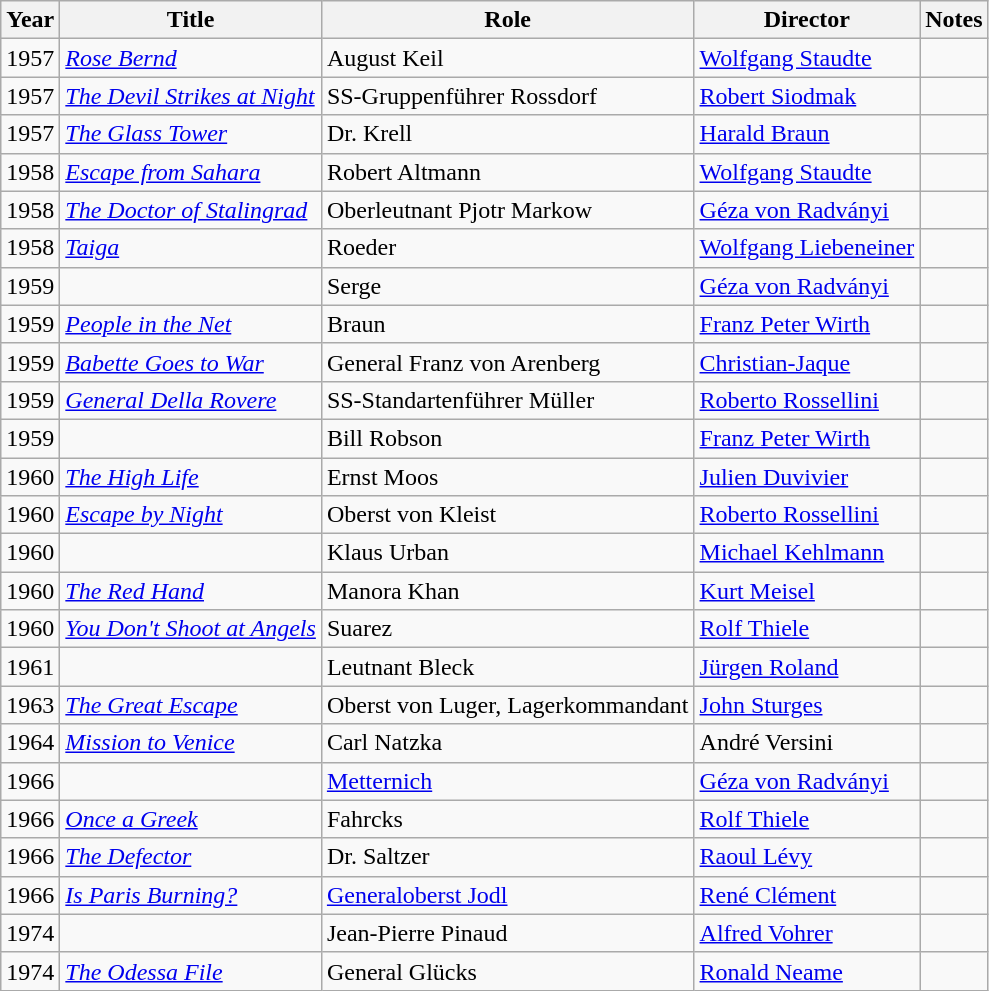<table class="wikitable sortable">
<tr>
<th>Year</th>
<th>Title</th>
<th>Role</th>
<th>Director</th>
<th class = "unsortable">Notes</th>
</tr>
<tr>
<td>1957</td>
<td><em><a href='#'>Rose Bernd</a></em></td>
<td>August Keil</td>
<td><a href='#'>Wolfgang Staudte</a></td>
<td></td>
</tr>
<tr>
<td>1957</td>
<td><em><a href='#'>The Devil Strikes at Night</a></em></td>
<td>SS-Gruppenführer Rossdorf</td>
<td><a href='#'>Robert Siodmak</a></td>
<td></td>
</tr>
<tr>
<td>1957</td>
<td><em><a href='#'>The Glass Tower</a></em></td>
<td>Dr. Krell</td>
<td><a href='#'>Harald Braun</a></td>
<td></td>
</tr>
<tr>
<td>1958</td>
<td><em><a href='#'>Escape from Sahara</a></em></td>
<td>Robert Altmann</td>
<td><a href='#'>Wolfgang Staudte</a></td>
<td></td>
</tr>
<tr>
<td>1958</td>
<td><em><a href='#'>The Doctor of Stalingrad</a></em></td>
<td>Oberleutnant Pjotr Markow</td>
<td><a href='#'>Géza von Radványi</a></td>
<td></td>
</tr>
<tr>
<td>1958</td>
<td><em><a href='#'>Taiga</a></em></td>
<td>Roeder</td>
<td><a href='#'>Wolfgang Liebeneiner</a></td>
<td></td>
</tr>
<tr>
<td>1959</td>
<td><em></em></td>
<td>Serge</td>
<td><a href='#'>Géza von Radványi</a></td>
<td></td>
</tr>
<tr>
<td>1959</td>
<td><em><a href='#'>People in the Net</a></em></td>
<td>Braun</td>
<td><a href='#'>Franz Peter Wirth</a></td>
<td></td>
</tr>
<tr>
<td>1959</td>
<td><em><a href='#'>Babette Goes to War</a></em></td>
<td>General Franz von Arenberg</td>
<td><a href='#'>Christian-Jaque</a></td>
<td></td>
</tr>
<tr>
<td>1959</td>
<td><em><a href='#'>General Della Rovere</a></em></td>
<td>SS-Standartenführer Müller</td>
<td><a href='#'>Roberto Rossellini</a></td>
<td></td>
</tr>
<tr>
<td>1959</td>
<td><em></em></td>
<td>Bill Robson</td>
<td><a href='#'>Franz Peter Wirth</a></td>
<td></td>
</tr>
<tr>
<td>1960</td>
<td><em><a href='#'>The High Life</a></em></td>
<td>Ernst Moos</td>
<td><a href='#'>Julien Duvivier</a></td>
<td></td>
</tr>
<tr>
<td>1960</td>
<td><em><a href='#'>Escape by Night</a></em></td>
<td>Oberst von Kleist</td>
<td><a href='#'>Roberto Rossellini</a></td>
<td></td>
</tr>
<tr>
<td>1960</td>
<td><em></em></td>
<td>Klaus Urban</td>
<td><a href='#'>Michael Kehlmann</a></td>
<td></td>
</tr>
<tr>
<td>1960</td>
<td><em><a href='#'>The Red Hand</a></em></td>
<td>Manora Khan</td>
<td><a href='#'>Kurt Meisel</a></td>
<td></td>
</tr>
<tr>
<td>1960</td>
<td><em><a href='#'>You Don't Shoot at Angels</a></em></td>
<td>Suarez</td>
<td><a href='#'>Rolf Thiele</a></td>
<td></td>
</tr>
<tr>
<td>1961</td>
<td><em></em></td>
<td>Leutnant Bleck</td>
<td><a href='#'>Jürgen Roland</a></td>
<td></td>
</tr>
<tr>
<td>1963</td>
<td><em><a href='#'>The Great Escape</a></em></td>
<td>Oberst von Luger, Lagerkommandant</td>
<td><a href='#'>John Sturges</a></td>
<td></td>
</tr>
<tr>
<td>1964</td>
<td><em><a href='#'>Mission to Venice</a></em></td>
<td>Carl Natzka</td>
<td>André Versini</td>
<td></td>
</tr>
<tr>
<td>1966</td>
<td><em></em></td>
<td><a href='#'>Metternich</a></td>
<td><a href='#'>Géza von Radványi</a></td>
<td></td>
</tr>
<tr>
<td>1966</td>
<td><em><a href='#'>Once a Greek</a></em></td>
<td>Fahrcks</td>
<td><a href='#'>Rolf Thiele</a></td>
<td></td>
</tr>
<tr>
<td>1966</td>
<td><em><a href='#'>The Defector</a></em></td>
<td>Dr. Saltzer</td>
<td><a href='#'>Raoul Lévy</a></td>
<td></td>
</tr>
<tr>
<td>1966</td>
<td><em><a href='#'>Is Paris Burning?</a></em></td>
<td><a href='#'>Generaloberst Jodl</a></td>
<td><a href='#'>René Clément</a></td>
<td></td>
</tr>
<tr>
<td>1974</td>
<td><em></em></td>
<td>Jean-Pierre Pinaud</td>
<td><a href='#'>Alfred Vohrer</a></td>
<td></td>
</tr>
<tr>
<td>1974</td>
<td><em><a href='#'>The Odessa File</a></em></td>
<td>General Glücks</td>
<td><a href='#'>Ronald Neame</a></td>
<td></td>
</tr>
</table>
